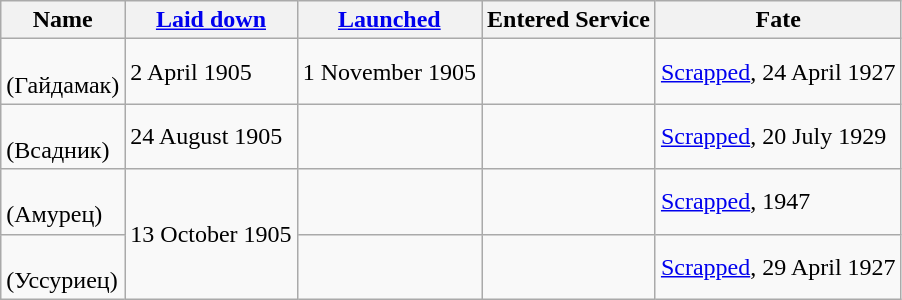<table class="wikitable plainrowheaders">
<tr>
<th scope="col">Name</th>
<th scope="col"><a href='#'>Laid down</a></th>
<th scope="col"><a href='#'>Launched</a></th>
<th scope="col">Entered Service</th>
<th scope="col">Fate</th>
</tr>
<tr>
<td scope="row"><br>(Гайдамак)</td>
<td>2 April 1905</td>
<td>1 November 1905</td>
<td></td>
<td><a href='#'>Scrapped</a>, 24 April 1927</td>
</tr>
<tr>
<td scope="row"><br>(Всадник)</td>
<td>24 August 1905</td>
<td></td>
<td></td>
<td><a href='#'>Scrapped</a>, 20 July 1929</td>
</tr>
<tr>
<td scope="row"><br>(Амурец)</td>
<td rowspan=2>13 October 1905</td>
<td></td>
<td></td>
<td><a href='#'>Scrapped</a>, 1947</td>
</tr>
<tr>
<td scope="row"><br>(Уссуриец)</td>
<td></td>
<td></td>
<td><a href='#'>Scrapped</a>, 29 April 1927</td>
</tr>
</table>
